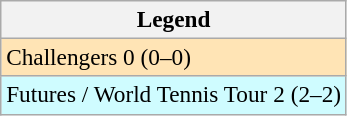<table class=wikitable style=font-size:97%>
<tr>
<th>Legend</th>
</tr>
<tr style="background:moccasin;">
<td>Challengers 0 (0–0)</td>
</tr>
<tr style="background:#cffcff;">
<td>Futures / World Tennis Tour 2 (2–2)</td>
</tr>
</table>
